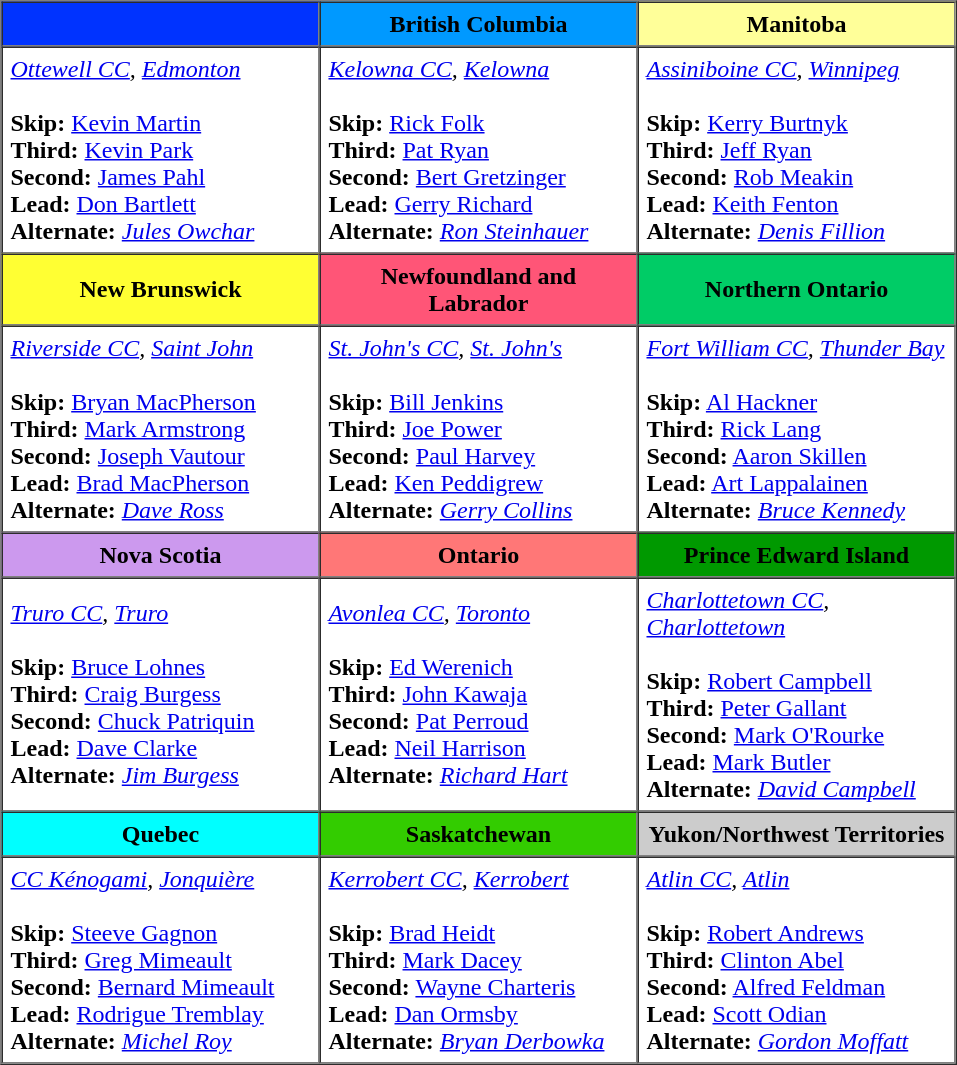<table border=1 cellpadding=5 cellspacing=0>
<tr>
<th bgcolor=#0033ff width=200></th>
<th bgcolor=#0099ff width=200>British Columbia</th>
<th bgcolor=#ffff99 width=200>Manitoba</th>
</tr>
<tr>
<td><em><a href='#'>Ottewell CC</a>, <a href='#'>Edmonton</a></em><br><br><strong>Skip:</strong> <a href='#'>Kevin Martin</a> <br>
<strong>Third:</strong> <a href='#'>Kevin Park</a> <br>
<strong>Second:</strong> <a href='#'>James Pahl</a> <br>
<strong>Lead:</strong> <a href='#'>Don Bartlett</a> <br>
<strong>Alternate:</strong> <em><a href='#'>Jules Owchar</a></em></td>
<td><em><a href='#'>Kelowna CC</a>, <a href='#'>Kelowna</a></em><br><br><strong>Skip:</strong> <a href='#'>Rick Folk</a><br>
<strong>Third:</strong> <a href='#'>Pat Ryan</a><br>
<strong>Second:</strong> <a href='#'>Bert Gretzinger</a><br>
<strong>Lead:</strong> <a href='#'>Gerry Richard</a> <br>
<strong>Alternate:</strong> <em><a href='#'>Ron Steinhauer</a></em></td>
<td><em><a href='#'>Assiniboine CC</a>, <a href='#'>Winnipeg</a></em><br><br><strong>Skip:</strong> <a href='#'>Kerry Burtnyk</a> <br>
<strong>Third:</strong> <a href='#'>Jeff Ryan</a> <br>
<strong>Second:</strong> <a href='#'>Rob Meakin</a> <br>
<strong>Lead:</strong> <a href='#'>Keith Fenton</a> <br>
<strong>Alternate:</strong> <em><a href='#'>Denis Fillion</a></em></td>
</tr>
<tr border=1 cellpadding=5 cellspacing=0>
<th bgcolor=#ffff33 width=200>New Brunswick</th>
<th bgcolor=#ff5577 width=200>Newfoundland and Labrador</th>
<th bgcolor=#00CC66 width=200>Northern Ontario</th>
</tr>
<tr>
<td><em><a href='#'>Riverside CC</a>, <a href='#'>Saint John</a></em><br><br><strong>Skip:</strong> <a href='#'>Bryan MacPherson</a><br>
<strong>Third:</strong> <a href='#'>Mark Armstrong</a><br>
<strong>Second:</strong> <a href='#'>Joseph Vautour</a><br>
<strong>Lead:</strong> <a href='#'>Brad MacPherson</a> <br>
<strong>Alternate:</strong> <em><a href='#'>Dave Ross</a></em></td>
<td><em><a href='#'>St. John's CC</a>, <a href='#'>St. John's</a></em><br><br><strong>Skip:</strong> <a href='#'>Bill Jenkins</a><br>
<strong>Third:</strong> <a href='#'>Joe Power</a><br>
<strong>Second:</strong> <a href='#'>Paul Harvey</a><br>
<strong>Lead:</strong> <a href='#'>Ken Peddigrew</a> <br>
<strong>Alternate:</strong> <em><a href='#'>Gerry Collins</a></em></td>
<td><em><a href='#'>Fort William CC</a>, <a href='#'>Thunder Bay</a></em><br><br><strong>Skip:</strong> <a href='#'>Al Hackner</a><br>
<strong>Third:</strong> <a href='#'>Rick Lang</a><br>
<strong>Second:</strong> <a href='#'>Aaron Skillen</a><br>
<strong>Lead:</strong> <a href='#'>Art Lappalainen</a> <br>
<strong>Alternate:</strong> <em><a href='#'>Bruce Kennedy</a></em></td>
</tr>
<tr border=1 cellpadding=5 cellspacing=0>
<th bgcolor=#cc99ee width=200>Nova Scotia</th>
<th bgcolor=#ff7777 width=200>Ontario</th>
<th bgcolor=#009900 width=200>Prince Edward Island</th>
</tr>
<tr>
<td><em><a href='#'>Truro CC</a>, <a href='#'>Truro</a></em><br><br><strong>Skip:</strong> <a href='#'>Bruce Lohnes</a> <br>
<strong>Third:</strong> <a href='#'>Craig Burgess</a> <br>
<strong>Second:</strong> <a href='#'>Chuck Patriquin</a> <br>
<strong>Lead:</strong> <a href='#'>Dave Clarke</a> <br>
<strong>Alternate:</strong> <em><a href='#'>Jim Burgess</a></em></td>
<td><em><a href='#'>Avonlea CC</a>, <a href='#'>Toronto</a></em><br><br><strong>Skip:</strong> <a href='#'>Ed Werenich</a> <br>
<strong>Third:</strong> <a href='#'>John Kawaja</a> <br>
<strong>Second:</strong> <a href='#'>Pat Perroud</a> <br>
<strong>Lead:</strong> <a href='#'>Neil Harrison</a> <br>
<strong>Alternate:</strong> <em><a href='#'>Richard Hart</a></em></td>
<td><em><a href='#'>Charlottetown CC</a>, <a href='#'>Charlottetown</a></em><br><br><strong>Skip:</strong> <a href='#'>Robert Campbell</a> <br>
<strong>Third:</strong> <a href='#'>Peter Gallant</a><br>
<strong>Second:</strong> <a href='#'>Mark O'Rourke</a><br>
<strong>Lead:</strong> <a href='#'>Mark Butler</a><br>
<strong>Alternate:</strong> <em><a href='#'>David Campbell</a></em></td>
</tr>
<tr border=1 cellpadding=5 cellspacing=0>
<th bgcolor=#00ffff width=200>Quebec</th>
<th bgcolor=#33cc00 width=200>Saskatchewan</th>
<th bgcolor=#cccccc width=200>Yukon/Northwest Territories</th>
</tr>
<tr>
<td><em><a href='#'>CC Kénogami</a>, <a href='#'>Jonquière</a></em><br><br><strong>Skip:</strong> <a href='#'>Steeve Gagnon</a><br>
<strong>Third:</strong> <a href='#'>Greg Mimeault</a><br>
<strong>Second:</strong> <a href='#'>Bernard Mimeault</a> <br>
<strong>Lead:</strong> <a href='#'>Rodrigue Tremblay</a> <br>
<strong>Alternate:</strong> <em><a href='#'>Michel Roy</a></em></td>
<td><em><a href='#'>Kerrobert CC</a>, <a href='#'>Kerrobert</a></em><br><br><strong>Skip:</strong> <a href='#'>Brad Heidt</a><br>
<strong>Third:</strong> <a href='#'>Mark Dacey</a><br>
<strong>Second:</strong> <a href='#'>Wayne Charteris</a><br>
<strong>Lead:</strong> <a href='#'>Dan Ormsby</a><br>
<strong>Alternate:</strong> <em><a href='#'>Bryan Derbowka</a></em></td>
<td><em><a href='#'>Atlin CC</a>, <a href='#'>Atlin</a></em><br><br><strong>Skip:</strong> <a href='#'>Robert Andrews</a> <br>
<strong>Third:</strong> <a href='#'>Clinton Abel</a> <br>
<strong>Second:</strong> <a href='#'>Alfred Feldman</a> <br>
<strong>Lead:</strong> <a href='#'>Scott Odian</a><br>
<strong>Alternate:</strong> <em><a href='#'>Gordon Moffatt</a></em></td>
</tr>
</table>
